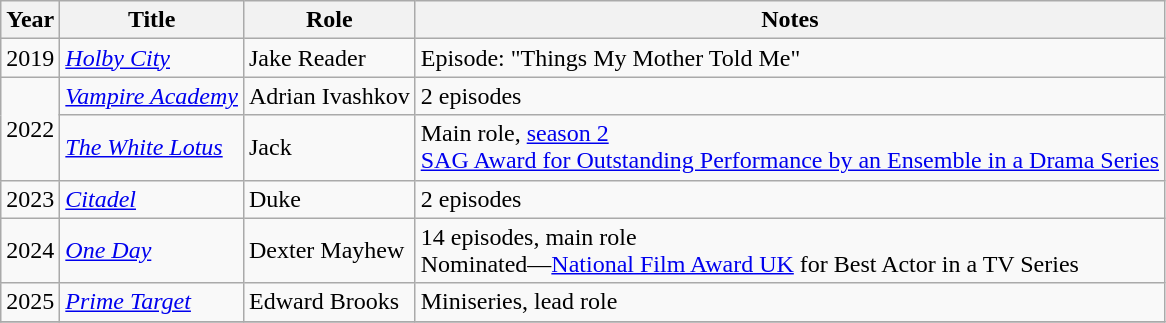<table class="wikitable sortable">
<tr>
<th>Year</th>
<th>Title</th>
<th>Role</th>
<th class="unsortable">Notes</th>
</tr>
<tr>
<td>2019</td>
<td><em><a href='#'>Holby City</a></em></td>
<td>Jake Reader</td>
<td>Episode: "Things My Mother Told Me"</td>
</tr>
<tr>
<td rowspan="2">2022</td>
<td><em><a href='#'>Vampire Academy</a></em></td>
<td>Adrian Ivashkov</td>
<td>2 episodes</td>
</tr>
<tr>
<td><em><a href='#'>The White Lotus</a></em></td>
<td>Jack</td>
<td>Main role, <a href='#'>season 2</a><br><a href='#'>SAG Award for Outstanding Performance by an Ensemble in a Drama Series</a></td>
</tr>
<tr>
<td>2023</td>
<td><em><a href='#'>Citadel</a></em></td>
<td>Duke</td>
<td>2 episodes</td>
</tr>
<tr>
<td>2024</td>
<td><em><a href='#'>One Day</a></em></td>
<td>Dexter Mayhew</td>
<td>14 episodes, main role<br>Nominated—<a href='#'>National Film Award UK</a> for Best Actor in a TV Series</td>
</tr>
<tr>
<td>2025</td>
<td><em><a href='#'>Prime Target</a></em></td>
<td>Edward Brooks</td>
<td>Miniseries, lead role</td>
</tr>
<tr>
</tr>
</table>
